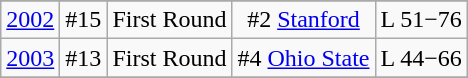<table class="wikitable" style="text-align:center">
<tr>
</tr>
<tr>
<td rowspan=1><a href='#'>2002</a></td>
<td>#15</td>
<td>First Round</td>
<td>#2 <a href='#'>Stanford</a></td>
<td>L 51−76</td>
</tr>
<tr style="text-align:center;">
<td rowspan=1><a href='#'>2003</a></td>
<td>#13</td>
<td>First Round</td>
<td>#4 <a href='#'>Ohio State</a></td>
<td>L 44−66</td>
</tr>
<tr style="text-align:center;">
</tr>
</table>
